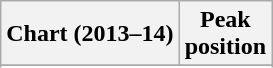<table class="wikitable sortable plainrowheaders" style="text-align:center">
<tr>
<th scope="col">Chart (2013–14)</th>
<th scope="col">Peak<br> position</th>
</tr>
<tr>
</tr>
<tr>
</tr>
<tr>
</tr>
</table>
